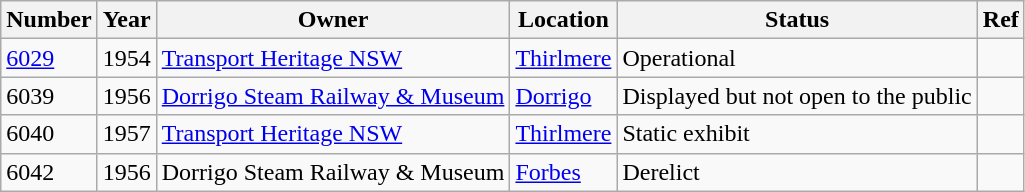<table class="wikitable">
<tr>
<th>Number</th>
<th>Year</th>
<th>Owner</th>
<th>Location</th>
<th>Status</th>
<th>Ref</th>
</tr>
<tr>
<td><a href='#'>6029</a></td>
<td>1954</td>
<td><a href='#'>Transport Heritage NSW</a></td>
<td><a href='#'>Thirlmere</a></td>
<td>Operational</td>
<td></td>
</tr>
<tr>
<td>6039</td>
<td>1956</td>
<td><a href='#'>Dorrigo Steam Railway & Museum</a></td>
<td><a href='#'>Dorrigo</a></td>
<td>Displayed but not open to the public</td>
<td></td>
</tr>
<tr>
<td>6040</td>
<td>1957</td>
<td><a href='#'>Transport Heritage NSW</a></td>
<td><a href='#'>Thirlmere</a></td>
<td>Static exhibit</td>
<td></td>
</tr>
<tr>
<td>6042</td>
<td>1956</td>
<td>Dorrigo Steam Railway & Museum</td>
<td><a href='#'>Forbes</a></td>
<td>Derelict</td>
<td></td>
</tr>
</table>
